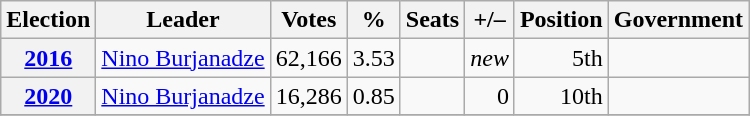<table class="wikitable" style="text-align: right;">
<tr>
<th>Election</th>
<th>Leader</th>
<th>Votes</th>
<th>%</th>
<th>Seats</th>
<th>+/–</th>
<th>Position</th>
<th>Government</th>
</tr>
<tr>
<th><a href='#'>2016</a></th>
<td align="left"><a href='#'>Nino Burjanadze</a></td>
<td>62,166</td>
<td>3.53</td>
<td></td>
<td><em>new</em></td>
<td>5th</td>
<td></td>
</tr>
<tr>
<th><a href='#'>2020</a></th>
<td align="left"><a href='#'>Nino Burjanadze</a></td>
<td>16,286</td>
<td>0.85</td>
<td></td>
<td> 0</td>
<td>10th</td>
<td></td>
</tr>
<tr>
</tr>
</table>
